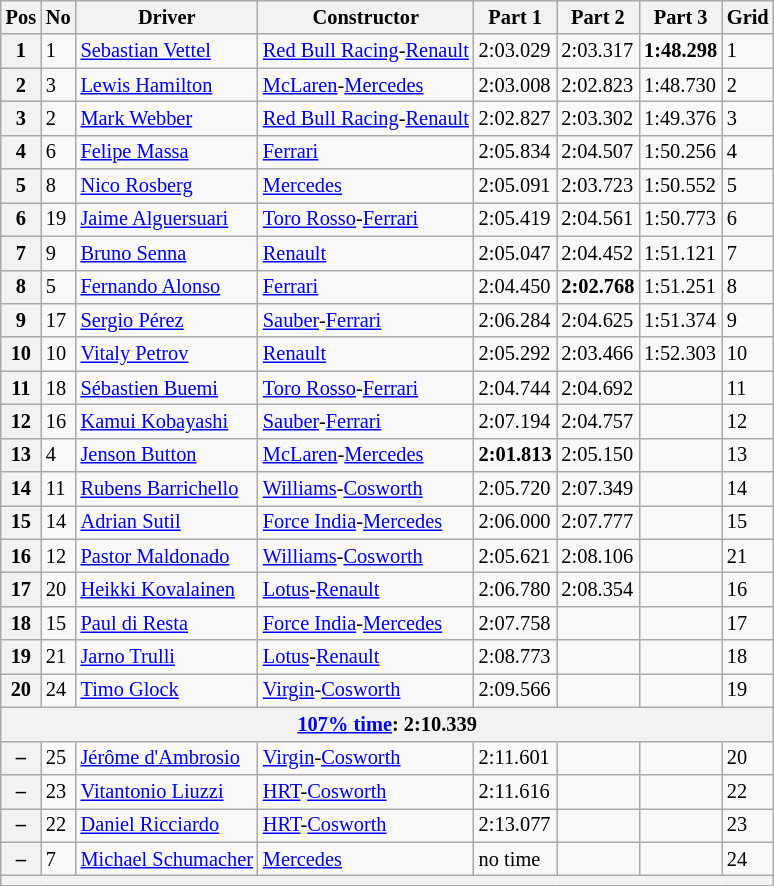<table class="wikitable sortable" style="font-size:85%">
<tr>
<th>Pos</th>
<th>No</th>
<th>Driver</th>
<th>Constructor</th>
<th>Part 1</th>
<th>Part 2</th>
<th>Part 3</th>
<th>Grid</th>
</tr>
<tr>
<th>1</th>
<td>1</td>
<td> <a href='#'>Sebastian Vettel</a></td>
<td><a href='#'>Red Bull Racing</a>-<a href='#'>Renault</a></td>
<td>2:03.029</td>
<td>2:03.317</td>
<td><strong>1:48.298</strong></td>
<td>1</td>
</tr>
<tr>
<th>2</th>
<td>3</td>
<td> <a href='#'>Lewis Hamilton</a></td>
<td><a href='#'>McLaren</a>-<a href='#'>Mercedes</a></td>
<td>2:03.008</td>
<td>2:02.823</td>
<td>1:48.730</td>
<td>2</td>
</tr>
<tr>
<th>3</th>
<td>2</td>
<td> <a href='#'>Mark Webber</a></td>
<td><a href='#'>Red Bull Racing</a>-<a href='#'>Renault</a></td>
<td>2:02.827</td>
<td>2:03.302</td>
<td>1:49.376</td>
<td>3</td>
</tr>
<tr>
<th>4</th>
<td>6</td>
<td> <a href='#'>Felipe Massa</a></td>
<td><a href='#'>Ferrari</a></td>
<td>2:05.834</td>
<td>2:04.507</td>
<td>1:50.256</td>
<td>4</td>
</tr>
<tr>
<th>5</th>
<td>8</td>
<td> <a href='#'>Nico Rosberg</a></td>
<td><a href='#'>Mercedes</a></td>
<td>2:05.091</td>
<td>2:03.723</td>
<td>1:50.552</td>
<td>5</td>
</tr>
<tr>
<th>6</th>
<td>19</td>
<td> <a href='#'>Jaime Alguersuari</a></td>
<td><a href='#'>Toro Rosso</a>-<a href='#'>Ferrari</a></td>
<td>2:05.419</td>
<td>2:04.561</td>
<td>1:50.773</td>
<td>6</td>
</tr>
<tr>
<th>7</th>
<td>9</td>
<td> <a href='#'>Bruno Senna</a></td>
<td><a href='#'>Renault</a></td>
<td>2:05.047</td>
<td>2:04.452</td>
<td>1:51.121</td>
<td>7</td>
</tr>
<tr>
<th>8</th>
<td>5</td>
<td> <a href='#'>Fernando Alonso</a></td>
<td><a href='#'>Ferrari</a></td>
<td>2:04.450</td>
<td><strong>2:02.768</strong></td>
<td>1:51.251</td>
<td>8</td>
</tr>
<tr>
<th>9</th>
<td>17</td>
<td> <a href='#'>Sergio Pérez</a></td>
<td><a href='#'>Sauber</a>-<a href='#'>Ferrari</a></td>
<td>2:06.284</td>
<td>2:04.625</td>
<td>1:51.374</td>
<td>9</td>
</tr>
<tr>
<th>10</th>
<td>10</td>
<td> <a href='#'>Vitaly Petrov</a></td>
<td><a href='#'>Renault</a></td>
<td>2:05.292</td>
<td>2:03.466</td>
<td>1:52.303</td>
<td>10</td>
</tr>
<tr>
<th>11</th>
<td>18</td>
<td> <a href='#'>Sébastien Buemi</a></td>
<td><a href='#'>Toro Rosso</a>-<a href='#'>Ferrari</a></td>
<td>2:04.744</td>
<td>2:04.692</td>
<td></td>
<td>11</td>
</tr>
<tr>
<th>12</th>
<td>16</td>
<td> <a href='#'>Kamui Kobayashi</a></td>
<td><a href='#'>Sauber</a>-<a href='#'>Ferrari</a></td>
<td>2:07.194</td>
<td>2:04.757</td>
<td></td>
<td>12</td>
</tr>
<tr>
<th>13</th>
<td>4</td>
<td> <a href='#'>Jenson Button</a></td>
<td><a href='#'>McLaren</a>-<a href='#'>Mercedes</a></td>
<td><strong>2:01.813</strong></td>
<td>2:05.150</td>
<td></td>
<td>13</td>
</tr>
<tr>
<th>14</th>
<td>11</td>
<td> <a href='#'>Rubens Barrichello</a></td>
<td><a href='#'>Williams</a>-<a href='#'>Cosworth</a></td>
<td>2:05.720</td>
<td>2:07.349</td>
<td></td>
<td>14</td>
</tr>
<tr>
<th>15</th>
<td>14</td>
<td> <a href='#'>Adrian Sutil</a></td>
<td><a href='#'>Force India</a>-<a href='#'>Mercedes</a></td>
<td>2:06.000</td>
<td>2:07.777</td>
<td></td>
<td>15</td>
</tr>
<tr>
<th>16</th>
<td>12</td>
<td> <a href='#'>Pastor Maldonado</a></td>
<td><a href='#'>Williams</a>-<a href='#'>Cosworth</a></td>
<td>2:05.621</td>
<td>2:08.106</td>
<td></td>
<td>21</td>
</tr>
<tr>
<th>17</th>
<td>20</td>
<td> <a href='#'>Heikki Kovalainen</a></td>
<td><a href='#'>Lotus</a>-<a href='#'>Renault</a></td>
<td>2:06.780</td>
<td>2:08.354</td>
<td></td>
<td>16</td>
</tr>
<tr>
<th>18</th>
<td>15</td>
<td> <a href='#'>Paul di Resta</a></td>
<td><a href='#'>Force India</a>-<a href='#'>Mercedes</a></td>
<td>2:07.758</td>
<td></td>
<td></td>
<td>17</td>
</tr>
<tr>
<th>19</th>
<td>21</td>
<td> <a href='#'>Jarno Trulli</a></td>
<td><a href='#'>Lotus</a>-<a href='#'>Renault</a></td>
<td>2:08.773</td>
<td></td>
<td></td>
<td>18</td>
</tr>
<tr>
<th>20</th>
<td>24</td>
<td> <a href='#'>Timo Glock</a></td>
<td><a href='#'>Virgin</a>-<a href='#'>Cosworth</a></td>
<td>2:09.566</td>
<td></td>
<td></td>
<td>19</td>
</tr>
<tr>
<th colspan=8><a href='#'>107% time</a>: 2:10.339</th>
</tr>
<tr>
<th>–</th>
<td>25</td>
<td> <a href='#'>Jérôme d'Ambrosio</a></td>
<td><a href='#'>Virgin</a>-<a href='#'>Cosworth</a></td>
<td>2:11.601</td>
<td></td>
<td></td>
<td>20</td>
</tr>
<tr>
<th>–</th>
<td>23</td>
<td> <a href='#'>Vitantonio Liuzzi</a></td>
<td><a href='#'>HRT</a>-<a href='#'>Cosworth</a></td>
<td>2:11.616</td>
<td></td>
<td></td>
<td>22</td>
</tr>
<tr>
<th>–</th>
<td>22</td>
<td> <a href='#'>Daniel Ricciardo</a></td>
<td><a href='#'>HRT</a>-<a href='#'>Cosworth</a></td>
<td>2:13.077</td>
<td></td>
<td></td>
<td>23</td>
</tr>
<tr>
<th>–</th>
<td>7</td>
<td> <a href='#'>Michael Schumacher</a></td>
<td><a href='#'>Mercedes</a></td>
<td>no time</td>
<td></td>
<td></td>
<td>24</td>
</tr>
<tr>
<th colspan="8"></th>
</tr>
</table>
